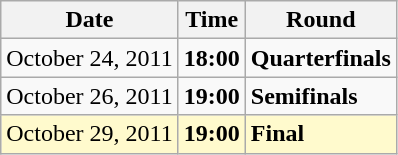<table class="wikitable">
<tr>
<th>Date</th>
<th>Time</th>
<th>Round</th>
</tr>
<tr>
<td>October 24, 2011</td>
<td><strong>18:00</strong></td>
<td><strong>Quarterfinals</strong></td>
</tr>
<tr>
<td>October 26, 2011</td>
<td><strong>19:00</strong></td>
<td><strong>Semifinals</strong></td>
</tr>
<tr style=background:lemonchiffon>
<td>October 29, 2011</td>
<td><strong>19:00</strong></td>
<td><strong>Final</strong></td>
</tr>
</table>
